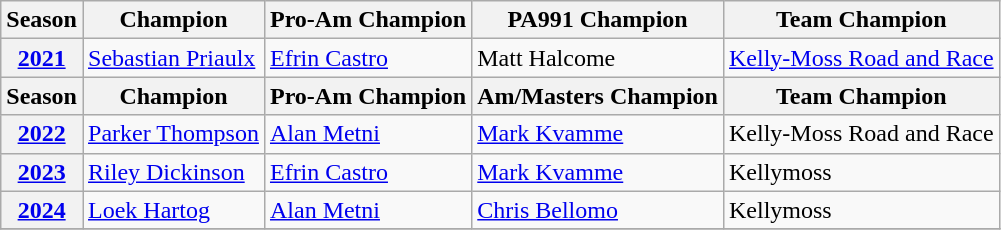<table class="wikitable">
<tr>
<th>Season</th>
<th>Champion</th>
<th>Pro-Am Champion</th>
<th>PA991 Champion</th>
<th>Team Champion</th>
</tr>
<tr>
<th><a href='#'>2021</a></th>
<td> <a href='#'>Sebastian Priaulx</a></td>
<td> <a href='#'>Efrin Castro</a></td>
<td> Matt Halcome</td>
<td> <a href='#'>Kelly-Moss Road and Race</a></td>
</tr>
<tr>
<th>Season</th>
<th>Champion</th>
<th>Pro-Am Champion</th>
<th>Am/Masters Champion</th>
<th>Team Champion</th>
</tr>
<tr>
<th><a href='#'>2022</a></th>
<td> <a href='#'>Parker Thompson</a></td>
<td> <a href='#'>Alan Metni</a></td>
<td> <a href='#'>Mark Kvamme</a></td>
<td> Kelly-Moss Road and Race</td>
</tr>
<tr>
<th><a href='#'>2023</a></th>
<td> <a href='#'>Riley Dickinson</a></td>
<td> <a href='#'>Efrin Castro</a></td>
<td> <a href='#'>Mark Kvamme</a></td>
<td> Kellymoss</td>
</tr>
<tr>
<th><a href='#'>2024</a></th>
<td> <a href='#'>Loek Hartog</a></td>
<td> <a href='#'>Alan Metni</a></td>
<td> <a href='#'>Chris Bellomo</a></td>
<td> Kellymoss</td>
</tr>
<tr>
</tr>
</table>
